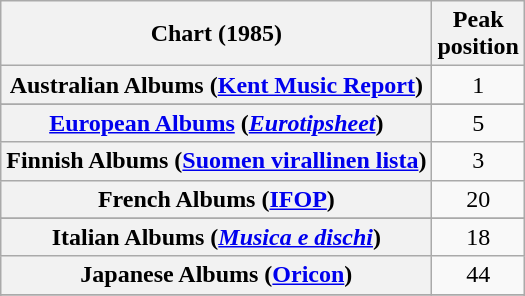<table class="wikitable sortable plainrowheaders" style="text-align:center">
<tr>
<th scope="col">Chart (1985)</th>
<th scope="col">Peak<br>position</th>
</tr>
<tr>
<th scope="row">Australian Albums (<a href='#'>Kent Music Report</a>)</th>
<td>1</td>
</tr>
<tr>
</tr>
<tr>
</tr>
<tr>
</tr>
<tr>
<th scope="row"><a href='#'>European Albums</a> (<em><a href='#'>Eurotipsheet</a></em>)</th>
<td>5</td>
</tr>
<tr>
<th scope="row">Finnish Albums (<a href='#'>Suomen virallinen lista</a>)</th>
<td>3</td>
</tr>
<tr>
<th scope="row">French Albums (<a href='#'>IFOP</a>)</th>
<td>20</td>
</tr>
<tr>
</tr>
<tr>
<th scope="row">Italian Albums (<em><a href='#'>Musica e dischi</a></em>)</th>
<td>18</td>
</tr>
<tr>
<th scope="row">Japanese Albums (<a href='#'>Oricon</a>)</th>
<td>44</td>
</tr>
<tr>
</tr>
<tr>
</tr>
<tr>
</tr>
<tr>
</tr>
<tr>
</tr>
<tr>
</tr>
</table>
